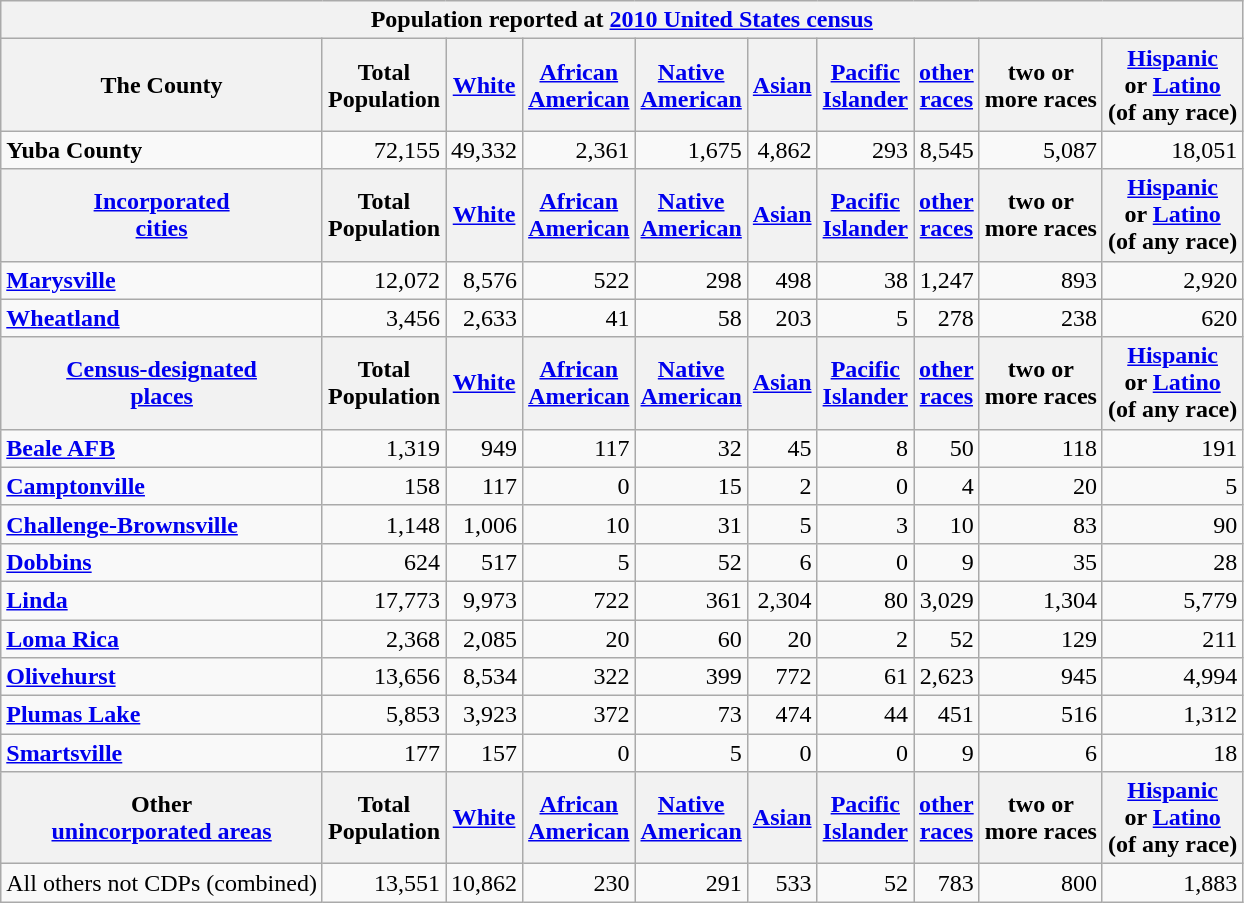<table class="wikitable collapsible collapsed">
<tr>
<th colspan=10>Population reported at <a href='#'>2010 United States census</a></th>
</tr>
<tr>
<th>The County</th>
<th>Total<br>Population</th>
<th><a href='#'>White</a></th>
<th><a href='#'>African<br>American</a></th>
<th><a href='#'>Native<br>American</a></th>
<th><a href='#'>Asian</a></th>
<th><a href='#'>Pacific<br>Islander</a></th>
<th><a href='#'>other<br>races</a></th>
<th>two or<br>more races</th>
<th><a href='#'>Hispanic</a><br>or <a href='#'>Latino</a><br>(of any race)</th>
</tr>
<tr>
<td><strong> Yuba County</strong></td>
<td align="right">72,155</td>
<td align="right">49,332</td>
<td align="right">2,361</td>
<td align="right">1,675</td>
<td align="right">4,862</td>
<td align="right">293</td>
<td align="right">8,545</td>
<td align="right">5,087</td>
<td align="right">18,051</td>
</tr>
<tr>
<th><a href='#'>Incorporated<br>cities</a></th>
<th>Total<br>Population</th>
<th><a href='#'>White</a></th>
<th><a href='#'>African<br>American</a></th>
<th><a href='#'>Native<br>American</a></th>
<th><a href='#'>Asian</a></th>
<th><a href='#'>Pacific<br>Islander</a></th>
<th><a href='#'>other<br>races</a></th>
<th>two or<br>more races</th>
<th><a href='#'>Hispanic</a><br>or <a href='#'>Latino</a><br>(of any race)</th>
</tr>
<tr>
<td><strong><a href='#'>Marysville</a></strong></td>
<td align="right">12,072</td>
<td align="right">8,576</td>
<td align="right">522</td>
<td align="right">298</td>
<td align="right">498</td>
<td align="right">38</td>
<td align="right">1,247</td>
<td align="right">893</td>
<td align="right">2,920</td>
</tr>
<tr>
<td><strong><a href='#'>Wheatland</a></strong></td>
<td align="right">3,456</td>
<td align="right">2,633</td>
<td align="right">41</td>
<td align="right">58</td>
<td align="right">203</td>
<td align="right">5</td>
<td align="right">278</td>
<td align="right">238</td>
<td align="right">620</td>
</tr>
<tr>
<th><a href='#'>Census-designated<br>places</a></th>
<th>Total<br>Population</th>
<th><a href='#'>White</a></th>
<th><a href='#'>African<br>American</a></th>
<th><a href='#'>Native<br>American</a></th>
<th><a href='#'>Asian</a></th>
<th><a href='#'>Pacific<br>Islander</a></th>
<th><a href='#'>other<br>races</a></th>
<th>two or<br>more races</th>
<th><a href='#'>Hispanic</a><br>or <a href='#'>Latino</a><br>(of any race)</th>
</tr>
<tr>
<td><strong><a href='#'>Beale AFB</a></strong></td>
<td align="right">1,319</td>
<td align="right">949</td>
<td align="right">117</td>
<td align="right">32</td>
<td align="right">45</td>
<td align="right">8</td>
<td align="right">50</td>
<td align="right">118</td>
<td align="right">191</td>
</tr>
<tr>
<td><strong><a href='#'>Camptonville</a></strong></td>
<td align="right">158</td>
<td align="right">117</td>
<td align="right">0</td>
<td align="right">15</td>
<td align="right">2</td>
<td align="right">0</td>
<td align="right">4</td>
<td align="right">20</td>
<td align="right">5</td>
</tr>
<tr>
<td><strong><a href='#'>Challenge-Brownsville</a></strong></td>
<td align="right">1,148</td>
<td align="right">1,006</td>
<td align="right">10</td>
<td align="right">31</td>
<td align="right">5</td>
<td align="right">3</td>
<td align="right">10</td>
<td align="right">83</td>
<td align="right">90</td>
</tr>
<tr>
<td><strong><a href='#'>Dobbins</a></strong></td>
<td align="right">624</td>
<td align="right">517</td>
<td align="right">5</td>
<td align="right">52</td>
<td align="right">6</td>
<td align="right">0</td>
<td align="right">9</td>
<td align="right">35</td>
<td align="right">28</td>
</tr>
<tr>
<td><strong><a href='#'>Linda</a></strong></td>
<td align="right">17,773</td>
<td align="right">9,973</td>
<td align="right">722</td>
<td align="right">361</td>
<td align="right">2,304</td>
<td align="right">80</td>
<td align="right">3,029</td>
<td align="right">1,304</td>
<td align="right">5,779</td>
</tr>
<tr>
<td><strong><a href='#'>Loma Rica</a></strong></td>
<td align="right">2,368</td>
<td align="right">2,085</td>
<td align="right">20</td>
<td align="right">60</td>
<td align="right">20</td>
<td align="right">2</td>
<td align="right">52</td>
<td align="right">129</td>
<td align="right">211</td>
</tr>
<tr>
<td><strong><a href='#'>Olivehurst</a></strong></td>
<td align="right">13,656</td>
<td align="right">8,534</td>
<td align="right">322</td>
<td align="right">399</td>
<td align="right">772</td>
<td align="right">61</td>
<td align="right">2,623</td>
<td align="right">945</td>
<td align="right">4,994</td>
</tr>
<tr>
<td><strong><a href='#'>Plumas Lake</a></strong></td>
<td align="right">5,853</td>
<td align="right">3,923</td>
<td align="right">372</td>
<td align="right">73</td>
<td align="right">474</td>
<td align="right">44</td>
<td align="right">451</td>
<td align="right">516</td>
<td align="right">1,312</td>
</tr>
<tr>
<td><strong><a href='#'>Smartsville</a></strong></td>
<td align="right">177</td>
<td align="right">157</td>
<td align="right">0</td>
<td align="right">5</td>
<td align="right">0</td>
<td align="right">0</td>
<td align="right">9</td>
<td align="right">6</td>
<td align="right">18</td>
</tr>
<tr>
<th>Other<br><a href='#'>unincorporated areas</a></th>
<th>Total<br>Population</th>
<th><a href='#'>White</a></th>
<th><a href='#'>African<br>American</a></th>
<th><a href='#'>Native<br>American</a></th>
<th><a href='#'>Asian</a></th>
<th><a href='#'>Pacific<br>Islander</a></th>
<th><a href='#'>other<br>races</a></th>
<th>two or<br>more races</th>
<th><a href='#'>Hispanic</a><br>or <a href='#'>Latino</a><br>(of any race)</th>
</tr>
<tr>
<td>All others not CDPs (combined)</td>
<td align="right">13,551</td>
<td align="right">10,862</td>
<td align="right">230</td>
<td align="right">291</td>
<td align="right">533</td>
<td align="right">52</td>
<td align="right">783</td>
<td align="right">800</td>
<td align="right">1,883</td>
</tr>
</table>
